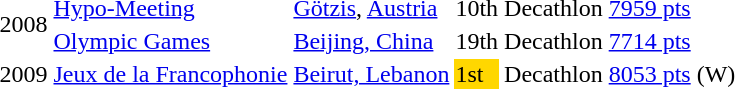<table>
<tr>
<td rowspan=2>2008</td>
<td><a href='#'>Hypo-Meeting</a></td>
<td><a href='#'>Götzis</a>, <a href='#'>Austria</a></td>
<td>10th</td>
<td>Decathlon</td>
<td><a href='#'>7959 pts</a></td>
</tr>
<tr>
<td><a href='#'>Olympic Games</a></td>
<td><a href='#'>Beijing, China</a></td>
<td>19th</td>
<td>Decathlon</td>
<td><a href='#'>7714 pts</a></td>
</tr>
<tr>
<td>2009</td>
<td><a href='#'>Jeux de la Francophonie</a></td>
<td><a href='#'>Beirut, Lebanon</a></td>
<td bgcolor="gold">1st</td>
<td>Decathlon</td>
<td><a href='#'>8053 pts</a> (W)</td>
</tr>
</table>
